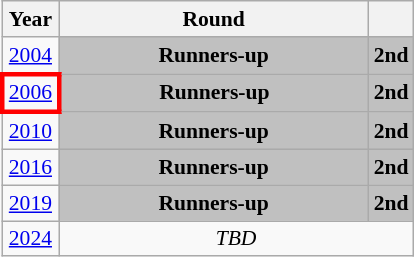<table class="wikitable" style="text-align: center; font-size:90%">
<tr>
<th>Year</th>
<th style="width:200px">Round</th>
<th></th>
</tr>
<tr>
<td><a href='#'>2004</a></td>
<td bgcolor=Silver><strong>Runners-up</strong></td>
<td bgcolor=Silver><strong>2nd</strong></td>
</tr>
<tr>
<td style="border: 3px solid red"><a href='#'>2006</a></td>
<td bgcolor=Silver><strong>Runners-up</strong></td>
<td bgcolor=Silver><strong>2nd</strong></td>
</tr>
<tr>
<td><a href='#'>2010</a></td>
<td bgcolor=Silver><strong>Runners-up</strong></td>
<td bgcolor=Silver><strong>2nd</strong></td>
</tr>
<tr>
<td><a href='#'>2016</a></td>
<td bgcolor=Silver><strong>Runners-up</strong></td>
<td bgcolor=Silver><strong>2nd</strong></td>
</tr>
<tr>
<td><a href='#'>2019</a></td>
<td bgcolor=Silver><strong>Runners-up</strong></td>
<td bgcolor=Silver><strong>2nd</strong></td>
</tr>
<tr>
<td><a href='#'>2024</a></td>
<td colspan="2"><em>TBD</em></td>
</tr>
</table>
